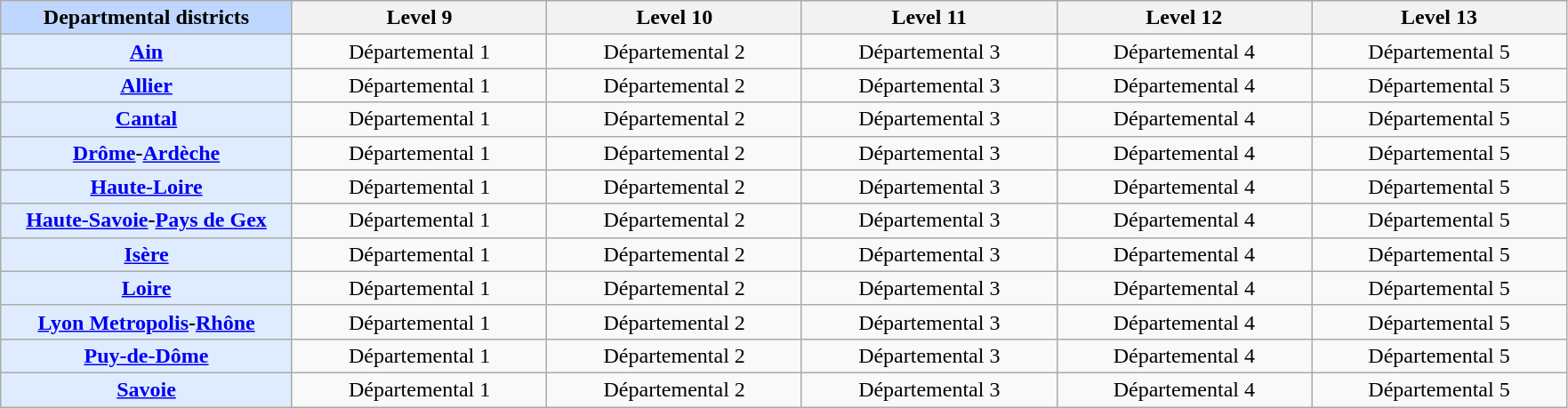<table class="wikitable" style="text-align: center;">
<tr style="background:#dfecff;">
<th width="16%" style="background:#bfd7ff;">Departmental districts</th>
<th width="14%">Level 9</th>
<th width="14%">Level 10</th>
<th width="14%">Level 11</th>
<th width="14%">Level 12</th>
<th width="14%">Level 13</th>
</tr>
<tr align="center">
<th style="background:#dfecff;"><a href='#'>Ain</a></th>
<td>Départemental 1</td>
<td>Départemental 2</td>
<td>Départemental 3</td>
<td>Départemental 4</td>
<td>Départemental 5</td>
</tr>
<tr align="center">
<th style="background:#dfecff;"><a href='#'>Allier</a></th>
<td>Départemental 1</td>
<td>Départemental 2</td>
<td>Départemental 3</td>
<td>Départemental 4</td>
<td>Départemental 5</td>
</tr>
<tr align="center">
<th style="background:#dfecff;"><a href='#'>Cantal</a></th>
<td>Départemental 1</td>
<td>Départemental 2</td>
<td>Départemental 3</td>
<td>Départemental 4</td>
<td>Départemental 5</td>
</tr>
<tr align="center">
<th style="background:#dfecff;"><a href='#'>Drôme</a>-<a href='#'>Ardèche</a></th>
<td>Départemental 1</td>
<td>Départemental 2</td>
<td>Départemental 3</td>
<td>Départemental 4</td>
<td>Départemental 5</td>
</tr>
<tr align="center">
<th style="background:#dfecff;"><a href='#'>Haute-Loire</a></th>
<td>Départemental 1</td>
<td>Départemental 2</td>
<td>Départemental 3</td>
<td>Départemental 4</td>
<td>Départemental 5</td>
</tr>
<tr align="center">
<th style="background:#dfecff;"><a href='#'>Haute-Savoie</a>-<a href='#'>Pays de Gex</a></th>
<td>Départemental 1</td>
<td>Départemental 2</td>
<td>Départemental 3</td>
<td>Départemental 4</td>
<td>Départemental 5</td>
</tr>
<tr align="center">
<th style="background:#dfecff;"><a href='#'>Isère</a></th>
<td>Départemental 1</td>
<td>Départemental 2</td>
<td>Départemental 3</td>
<td>Départemental 4</td>
<td>Départemental 5</td>
</tr>
<tr align="center">
<th style="background:#dfecff;"><a href='#'>Loire</a></th>
<td>Départemental 1</td>
<td>Départemental 2</td>
<td>Départemental 3</td>
<td>Départemental 4</td>
<td>Départemental 5</td>
</tr>
<tr align="center">
<th style="background:#dfecff;"><a href='#'>Lyon Metropolis</a>-<a href='#'>Rhône</a></th>
<td>Départemental 1</td>
<td>Départemental 2</td>
<td>Départemental 3</td>
<td>Départemental 4</td>
<td>Départemental 5</td>
</tr>
<tr align="center">
<th style="background:#dfecff;"><a href='#'>Puy-de-Dôme</a></th>
<td>Départemental 1</td>
<td>Départemental 2</td>
<td>Départemental 3</td>
<td>Départemental 4</td>
<td>Départemental 5</td>
</tr>
<tr align="center">
<th style="background:#dfecff;"><a href='#'>Savoie</a></th>
<td>Départemental 1</td>
<td>Départemental 2</td>
<td>Départemental 3</td>
<td>Départemental 4</td>
<td>Départemental 5</td>
</tr>
</table>
